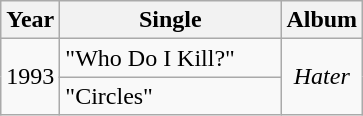<table class="wikitable" border="1">
<tr>
<th>Year</th>
<th width="140">Single</th>
<th>Album</th>
</tr>
<tr>
<td rowspan="2">1993</td>
<td>"Who Do I Kill?"</td>
<td rowspan="2" align="center"><em>Hater</em></td>
</tr>
<tr>
<td>"Circles"</td>
</tr>
</table>
